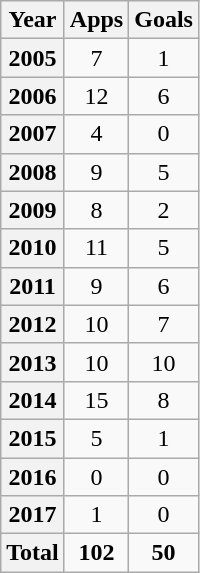<table class="wikitable sortable plainrowheaders" style="text-align:center">
<tr>
<th scope=col>Year</th>
<th scope=col>Apps</th>
<th scope=col>Goals</th>
</tr>
<tr>
<th scope=row style=text-align:center;>2005</th>
<td>7</td>
<td>1</td>
</tr>
<tr>
<th scope=row style=text-align:center;>2006</th>
<td>12</td>
<td>6</td>
</tr>
<tr>
<th scope=row style=text-align:center;>2007</th>
<td>4</td>
<td>0</td>
</tr>
<tr>
<th scope=row style=text-align:center;>2008</th>
<td>9</td>
<td>5</td>
</tr>
<tr>
<th scope=row style=text-align:center;>2009</th>
<td>8</td>
<td>2</td>
</tr>
<tr>
<th scope=row style=text-align:center;>2010</th>
<td>11</td>
<td>5</td>
</tr>
<tr>
<th scope=row style=text-align:center;>2011</th>
<td>9</td>
<td>6</td>
</tr>
<tr>
<th scope=row style=text-align:center;>2012</th>
<td>10</td>
<td>7</td>
</tr>
<tr>
<th scope=row style=text-align:center;>2013</th>
<td>10</td>
<td>10</td>
</tr>
<tr>
<th scope=row style=text-align:center;>2014</th>
<td>15</td>
<td>8</td>
</tr>
<tr>
<th scope=row style=text-align:center;>2015</th>
<td>5</td>
<td>1</td>
</tr>
<tr>
<th scope=row style=text-align:center;>2016</th>
<td>0</td>
<td>0</td>
</tr>
<tr>
<th scope=row style=text-align:center;>2017</th>
<td>1</td>
<td>0</td>
</tr>
<tr class=sortbottom>
<th scope=row style=text-align:center;><strong>Total</strong></th>
<td><strong>102</strong></td>
<td><strong>50</strong></td>
</tr>
</table>
